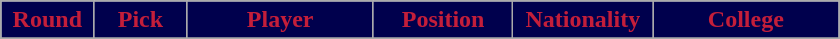<table class="wikitable sortable sortable">
<tr>
<th style="background:#00004d; color:#C41E3A" width="10%">Round</th>
<th style="background:#00004d; color:#C41E3A" width="10%">Pick</th>
<th style="background:#00004d; color:#C41E3A" width="20%">Player</th>
<th style="background:#00004d; color:#C41E3A" width="15%">Position</th>
<th style="background:#00004d; color:#C41E3A" width="15%">Nationality</th>
<th style="background:#00004d; color:#C41E3A" width="20%">College</th>
</tr>
<tr>
</tr>
</table>
